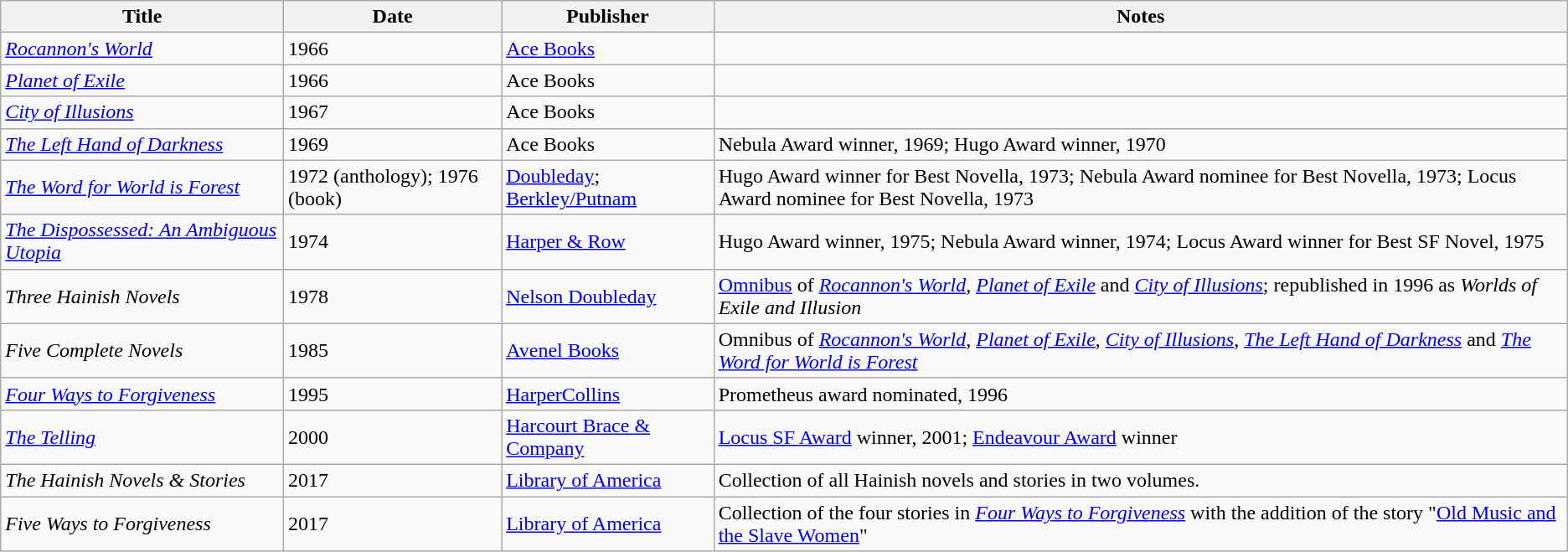<table class="wikitable">
<tr>
<th>Title</th>
<th>Date</th>
<th>Publisher</th>
<th>Notes</th>
</tr>
<tr>
<td><em><a href='#'>Rocannon's World</a></em></td>
<td>1966</td>
<td><a href='#'>Ace Books</a></td>
<td></td>
</tr>
<tr>
<td><em><a href='#'>Planet of Exile</a></em></td>
<td>1966</td>
<td>Ace Books</td>
<td></td>
</tr>
<tr>
<td><em><a href='#'>City of Illusions</a></em></td>
<td>1967</td>
<td>Ace Books</td>
<td></td>
</tr>
<tr>
<td><em><a href='#'>The Left Hand of Darkness</a></em></td>
<td>1969</td>
<td>Ace Books</td>
<td>Nebula Award winner, 1969; Hugo Award winner, 1970</td>
</tr>
<tr>
<td><em><a href='#'>The Word for World is Forest</a></em></td>
<td>1972 (anthology); 1976 (book)</td>
<td><a href='#'>Doubleday</a>; <a href='#'>Berkley/Putnam</a></td>
<td>Hugo Award winner for Best Novella, 1973; Nebula Award nominee for Best Novella, 1973; Locus Award nominee for Best Novella, 1973</td>
</tr>
<tr>
<td><em><a href='#'>The Dispossessed: An Ambiguous Utopia</a></em></td>
<td>1974</td>
<td><a href='#'>Harper & Row</a></td>
<td>Hugo Award winner, 1975; Nebula Award winner, 1974; Locus Award winner for Best SF Novel, 1975</td>
</tr>
<tr>
<td><em>Three Hainish Novels</em></td>
<td>1978</td>
<td><a href='#'>Nelson Doubleday</a></td>
<td><a href='#'>Omnibus</a> of <em><a href='#'>Rocannon's World</a></em>, <em><a href='#'>Planet of Exile</a></em> and <em><a href='#'>City of Illusions</a></em>; republished in 1996 as <em>Worlds of Exile and Illusion</em></td>
</tr>
<tr>
<td><em>Five Complete Novels</em></td>
<td>1985</td>
<td><a href='#'>Avenel Books</a></td>
<td>Omnibus of <em><a href='#'>Rocannon's World</a></em>, <em><a href='#'>Planet of Exile</a></em>, <em><a href='#'>City of Illusions</a></em>, <em><a href='#'>The Left Hand of Darkness</a></em> and <em><a href='#'>The Word for World is Forest</a></em></td>
</tr>
<tr>
<td><em><a href='#'>Four Ways to Forgiveness</a></em></td>
<td>1995</td>
<td><a href='#'>HarperCollins</a></td>
<td>Prometheus award nominated, 1996</td>
</tr>
<tr>
<td><em><a href='#'>The Telling</a></em></td>
<td>2000</td>
<td><a href='#'>Harcourt Brace & Company</a></td>
<td><a href='#'>Locus SF Award</a> winner, 2001; <a href='#'>Endeavour Award</a> winner</td>
</tr>
<tr>
<td><em>The Hainish Novels & Stories</em></td>
<td>2017</td>
<td><a href='#'>Library of America</a></td>
<td>Collection of all Hainish novels and stories in two volumes.</td>
</tr>
<tr>
<td><em>Five Ways to Forgiveness</em></td>
<td>2017</td>
<td><a href='#'>Library of America</a></td>
<td>Collection of the four stories in <em><a href='#'>Four Ways to Forgiveness</a></em> with the addition of the story "<a href='#'>Old Music and the Slave Women</a>"</td>
</tr>
</table>
